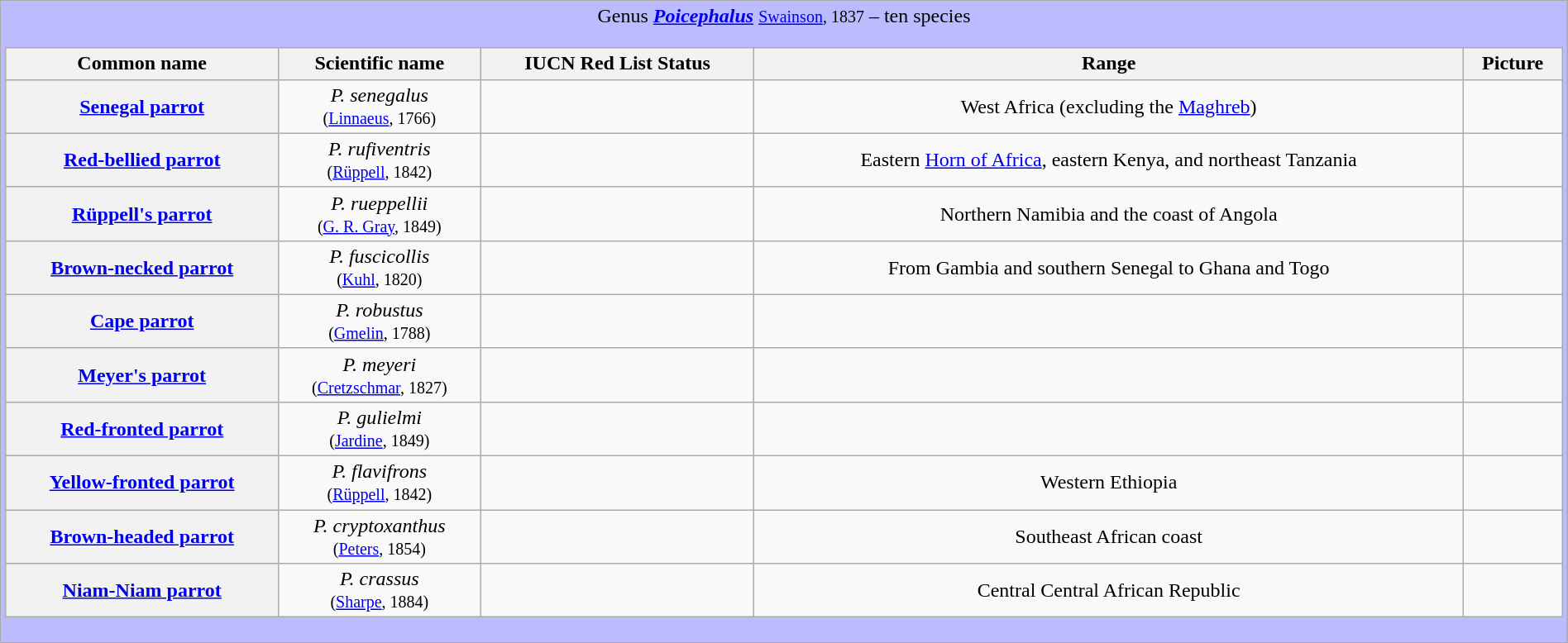<table class="wikitable" style="width:100%;text-align:center">
<tr>
<td colspan="100%" align="center" bgcolor="#BBBBFF">Genus <strong><em><a href='#'>Poicephalus</a></em></strong> <small><a href='#'>Swainson</a>, 1837</small> – ten species<br><table class="wikitable sortable" style="width:100%;text-align:center">
<tr>
<th scope="col">Common name</th>
<th scope="col">Scientific name</th>
<th scope="col">IUCN Red List Status</th>
<th scope="col" class="unsortable">Range</th>
<th scope="col" class="unsortable">Picture</th>
</tr>
<tr>
<th scope="row"><a href='#'>Senegal parrot</a></th>
<td><em>P. senegalus</em> <br><small>(<a href='#'>Linnaeus</a>, 1766)</small></td>
<td></td>
<td>West Africa (excluding the <a href='#'>Maghreb</a>)</td>
<td></td>
</tr>
<tr>
<th scope="row"><a href='#'>Red-bellied parrot</a></th>
<td><em>P. rufiventris</em> <br><small>(<a href='#'>Rüppell</a>, 1842)</small></td>
<td></td>
<td>Eastern <a href='#'>Horn of Africa</a>, eastern Kenya, and northeast Tanzania</td>
<td></td>
</tr>
<tr>
<th scope="row"><a href='#'>Rüppell's parrot</a></th>
<td><em>P. rueppellii</em> <br><small>(<a href='#'>G. R. Gray</a>, 1849)</small></td>
<td></td>
<td>Northern Namibia and the coast of Angola</td>
<td></td>
</tr>
<tr>
<th scope="row"><a href='#'>Brown-necked parrot</a></th>
<td><em>P. fuscicollis</em> <br><small>(<a href='#'>Kuhl</a>, 1820)</small></td>
<td></td>
<td>From Gambia and southern Senegal to Ghana and Togo</td>
<td></td>
</tr>
<tr>
<th scope="row"><a href='#'>Cape parrot</a></th>
<td><em>P. robustus</em> <br><small>(<a href='#'>Gmelin</a>, 1788)</small></td>
<td></td>
<td></td>
<td></td>
</tr>
<tr>
<th scope="row"><a href='#'>Meyer's parrot</a></th>
<td><em>P. meyeri</em> <br><small>(<a href='#'>Cretzschmar</a>, 1827)</small></td>
<td></td>
<td></td>
<td></td>
</tr>
<tr>
<th scope="row"><a href='#'>Red-fronted parrot</a></th>
<td><em>P. gulielmi</em> <br><small>(<a href='#'>Jardine</a>, 1849)</small></td>
<td></td>
<td></td>
<td></td>
</tr>
<tr>
<th scope="row"><a href='#'>Yellow-fronted parrot</a></th>
<td><em>P. flavifrons</em> <br><small>(<a href='#'>Rüppell</a>, 1842)</small></td>
<td></td>
<td>Western Ethiopia</td>
<td></td>
</tr>
<tr>
<th scope="row"><a href='#'>Brown-headed parrot</a></th>
<td><em>P. cryptoxanthus</em> <br><small>(<a href='#'>Peters</a>, 1854)</small></td>
<td></td>
<td>Southeast African coast</td>
<td></td>
</tr>
<tr>
<th scope="row"><a href='#'>Niam-Niam parrot</a></th>
<td><em>P. crassus</em> <br><small>(<a href='#'>Sharpe</a>, 1884)</small></td>
<td></td>
<td>Central Central African Republic </td>
<td></td>
</tr>
</table>
</td>
</tr>
</table>
